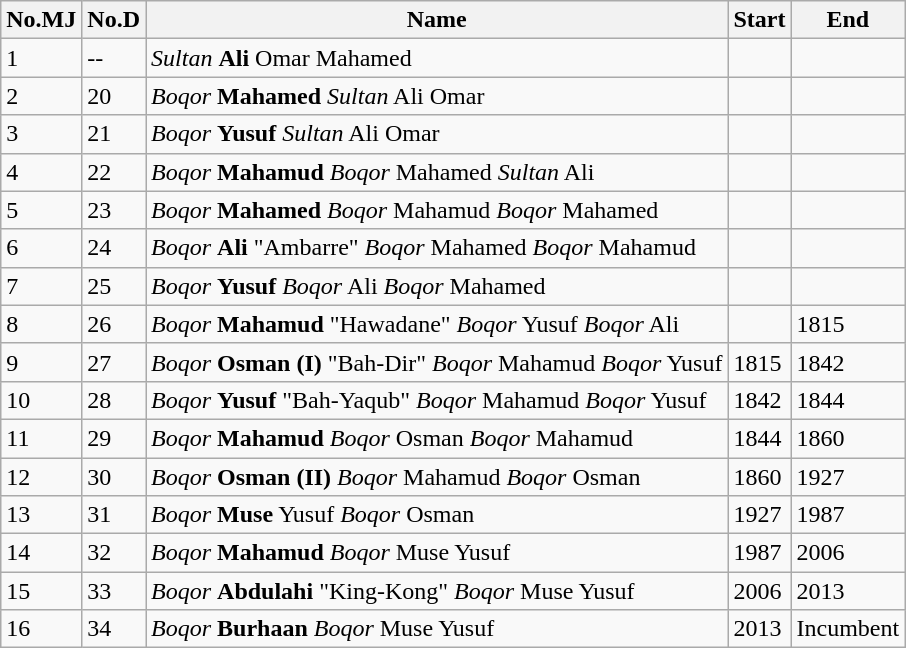<table class="wikitable">
<tr>
<th>No.MJ</th>
<th>No.D</th>
<th>Name</th>
<th>Start</th>
<th>End</th>
</tr>
<tr>
<td>1</td>
<td>--</td>
<td><em>Sultan</em> <strong>Ali</strong> Omar Mahamed</td>
<td></td>
<td></td>
</tr>
<tr>
<td>2</td>
<td>20</td>
<td><em>Boqor</em> <strong>Mahamed</strong> <em>Sultan</em> Ali Omar</td>
<td></td>
<td></td>
</tr>
<tr>
<td>3</td>
<td>21</td>
<td><em>Boqor</em> <strong>Yusuf</strong> <em>Sultan</em> Ali Omar</td>
<td></td>
<td></td>
</tr>
<tr>
<td>4</td>
<td>22</td>
<td><em>Boqor</em> <strong>Mahamud</strong> <em>Boqor</em> Mahamed <em>Sultan</em> Ali</td>
<td></td>
<td></td>
</tr>
<tr>
<td>5</td>
<td>23</td>
<td><em>Boqor</em> <strong>Mahamed</strong> <em>Boqor</em> Mahamud <em>Boqor</em> Mahamed</td>
<td></td>
<td></td>
</tr>
<tr>
<td>6</td>
<td>24</td>
<td><em>Boqor</em> <strong>Ali</strong> "Ambarre" <em>Boqor</em> Mahamed <em>Boqor</em> Mahamud</td>
<td></td>
<td></td>
</tr>
<tr>
<td>7</td>
<td>25</td>
<td><em>Boqor</em> <strong>Yusuf</strong> <em>Boqor</em> Ali <em>Boqor</em> Mahamed</td>
<td></td>
<td></td>
</tr>
<tr>
<td>8</td>
<td>26</td>
<td><em>Boqor</em> <strong>Mahamud</strong> "Hawadane" <em>Boqor</em> Yusuf <em>Boqor</em> Ali</td>
<td></td>
<td>1815</td>
</tr>
<tr>
<td>9</td>
<td>27</td>
<td><em>Boqor</em> <strong>Osman (I)</strong> "Bah-Dir" <em>Boqor</em> Mahamud <em>Boqor</em> Yusuf</td>
<td>1815</td>
<td>1842</td>
</tr>
<tr>
<td>10</td>
<td>28</td>
<td><em>Boqor</em> <strong>Yusuf</strong> "Bah-Yaqub" <em>Boqor</em> Mahamud <em>Boqor</em> Yusuf</td>
<td>1842</td>
<td>1844</td>
</tr>
<tr>
<td>11</td>
<td>29</td>
<td><em>Boqor</em> <strong>Mahamud</strong> <em>Boqor</em> Osman <em>Boqor</em> Mahamud</td>
<td>1844</td>
<td>1860</td>
</tr>
<tr>
<td>12</td>
<td>30</td>
<td><em>Boqor</em> <strong>Osman (II)</strong> <em>Boqor</em> Mahamud <em>Boqor</em> Osman</td>
<td>1860</td>
<td>1927</td>
</tr>
<tr>
<td>13</td>
<td>31</td>
<td><em>Boqor</em> <strong>Muse</strong> Yusuf <em>Boqor</em> Osman</td>
<td>1927</td>
<td>1987</td>
</tr>
<tr>
<td>14</td>
<td>32</td>
<td><em>Boqor</em> <strong>Mahamud</strong> <em>Boqor</em> Muse Yusuf</td>
<td>1987</td>
<td>2006</td>
</tr>
<tr>
<td>15</td>
<td>33</td>
<td><em>Boqor</em> <strong>Abdulahi</strong> "King-Kong" <em>Boqor</em> Muse Yusuf</td>
<td>2006</td>
<td>2013</td>
</tr>
<tr>
<td>16</td>
<td>34</td>
<td><em>Boqor</em> <strong>Burhaan</strong> <em>Boqor</em> Muse Yusuf</td>
<td>2013</td>
<td>Incumbent</td>
</tr>
</table>
